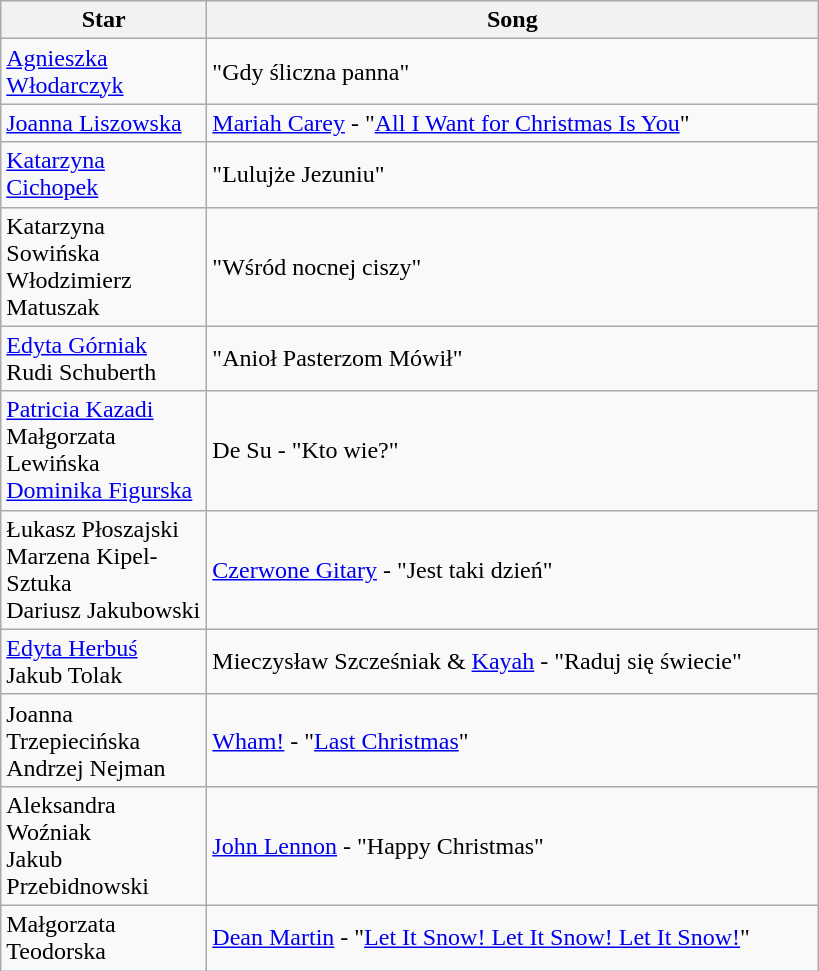<table class="wikitable">
<tr>
<th style="width:130px;">Star</th>
<th style="width:400px;">Song</th>
</tr>
<tr>
<td><a href='#'>Agnieszka Włodarczyk</a></td>
<td>"Gdy śliczna panna"</td>
</tr>
<tr>
<td><a href='#'>Joanna Liszowska</a></td>
<td><a href='#'>Mariah Carey</a> - "<a href='#'>All I Want for Christmas Is You</a>"</td>
</tr>
<tr>
<td><a href='#'>Katarzyna Cichopek</a></td>
<td>"Lulujże Jezuniu"</td>
</tr>
<tr>
<td>Katarzyna Sowińska <br>Włodzimierz Matuszak</td>
<td>"Wśród nocnej ciszy"</td>
</tr>
<tr>
<td><a href='#'>Edyta Górniak</a> <br> Rudi Schuberth</td>
<td>"Anioł Pasterzom Mówił"</td>
</tr>
<tr>
<td><a href='#'>Patricia Kazadi</a> <br> Małgorzata Lewińska <br> <a href='#'>Dominika Figurska</a></td>
<td>De Su - "Kto wie?"</td>
</tr>
<tr>
<td>Łukasz Płoszajski <br> Marzena Kipel-Sztuka <br> Dariusz Jakubowski</td>
<td><a href='#'>Czerwone Gitary</a> - "Jest taki dzień"</td>
</tr>
<tr>
<td><a href='#'>Edyta Herbuś</a> <br> Jakub Tolak</td>
<td>Mieczysław Szcześniak & <a href='#'>Kayah</a> - "Raduj się świecie"</td>
</tr>
<tr>
<td>Joanna Trzepiecińska <br> Andrzej Nejman</td>
<td><a href='#'>Wham!</a> - "<a href='#'>Last Christmas</a>"</td>
</tr>
<tr>
<td>Aleksandra Woźniak <br> Jakub Przebidnowski</td>
<td><a href='#'>John Lennon</a> - "Happy Christmas"</td>
</tr>
<tr>
<td>Małgorzata Teodorska</td>
<td><a href='#'>Dean Martin</a> - "<a href='#'>Let It Snow! Let It Snow! Let It Snow!</a>"</td>
</tr>
</table>
